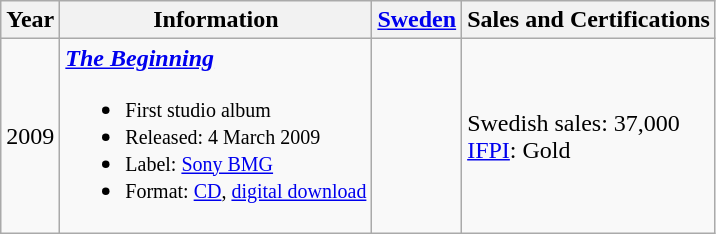<table class="wikitable">
<tr>
<th style="text-align:center;">Year</th>
<th style="text-align:center;">Information</th>
<th style="text-align:center;"><a href='#'>Sweden</a></th>
<th style="text-align:center;">Sales and Certifications</th>
</tr>
<tr>
<td>2009</td>
<td><strong><em><a href='#'>The Beginning</a></em></strong><br><ul><li><small>First studio album</small></li><li><small>Released: 4 March 2009</small></li><li><small>Label: <a href='#'>Sony BMG</a></small></li><li><small>Format: <a href='#'>CD</a>, <a href='#'>digital download</a></small></li></ul></td>
<td></td>
<td>Swedish sales: 37,000<br><a href='#'>IFPI</a>: Gold</td>
</tr>
</table>
